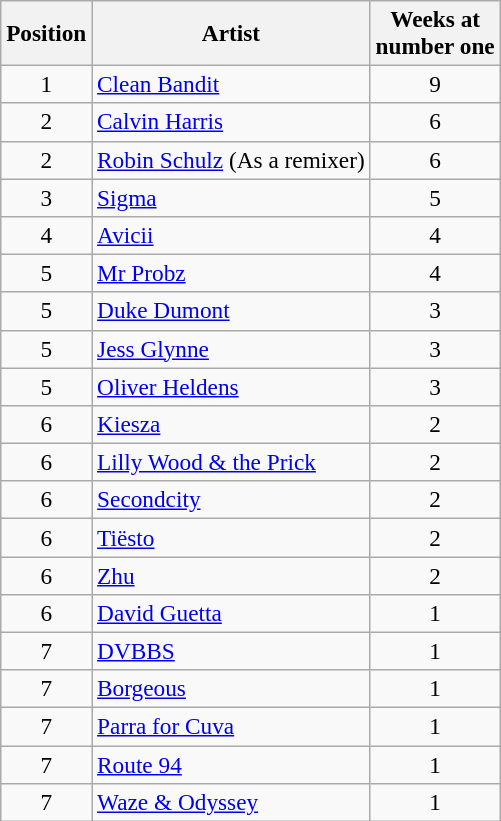<table class="wikitable sortable plainrowheaders" style="font-size:97%;">
<tr>
<th scope=col>Position</th>
<th scope=col>Artist</th>
<th scope=col>Weeks at<br>number one</th>
</tr>
<tr>
<td align=center>1</td>
<td><a href='#'>Clean Bandit</a></td>
<td align=center>9</td>
</tr>
<tr>
<td align=center>2</td>
<td><a href='#'>Calvin Harris</a></td>
<td align=center>6</td>
</tr>
<tr>
<td align=center>2</td>
<td><a href='#'>Robin Schulz</a> (As a remixer)</td>
<td align=center>6</td>
</tr>
<tr>
<td align=center>3</td>
<td><a href='#'>Sigma</a></td>
<td align=center>5</td>
</tr>
<tr>
<td align=center>4</td>
<td><a href='#'>Avicii</a></td>
<td align=center>4</td>
</tr>
<tr>
<td align=center>5</td>
<td><a href='#'>Mr Probz</a></td>
<td align=center>4</td>
</tr>
<tr>
<td align=center>5</td>
<td><a href='#'>Duke Dumont</a></td>
<td align=center>3</td>
</tr>
<tr>
<td align=center>5</td>
<td><a href='#'>Jess Glynne</a></td>
<td align=center>3</td>
</tr>
<tr>
<td align=center>5</td>
<td><a href='#'>Oliver Heldens</a></td>
<td align=center>3</td>
</tr>
<tr>
<td align=center>6</td>
<td><a href='#'>Kiesza</a></td>
<td align=center>2</td>
</tr>
<tr>
<td align=center>6</td>
<td><a href='#'>Lilly Wood & the Prick</a></td>
<td align=center>2</td>
</tr>
<tr>
<td align=center>6</td>
<td><a href='#'>Secondcity</a></td>
<td align=center>2</td>
</tr>
<tr>
<td align=center>6</td>
<td><a href='#'>Tiësto</a></td>
<td align=center>2</td>
</tr>
<tr>
<td align=center>6</td>
<td><a href='#'>Zhu</a></td>
<td align=center>2</td>
</tr>
<tr>
<td align=center>6</td>
<td><a href='#'>David Guetta</a></td>
<td align=center>1</td>
</tr>
<tr>
<td align=center>7</td>
<td><a href='#'>DVBBS</a></td>
<td align=center>1</td>
</tr>
<tr>
<td align=center>7</td>
<td><a href='#'>Borgeous</a></td>
<td align=center>1</td>
</tr>
<tr>
<td align=center>7</td>
<td><a href='#'>Parra for Cuva</a></td>
<td align=center>1</td>
</tr>
<tr>
<td align=center>7</td>
<td><a href='#'>Route 94</a></td>
<td align=center>1</td>
</tr>
<tr>
<td align=center>7</td>
<td><a href='#'>Waze & Odyssey</a></td>
<td align=center>1</td>
</tr>
</table>
